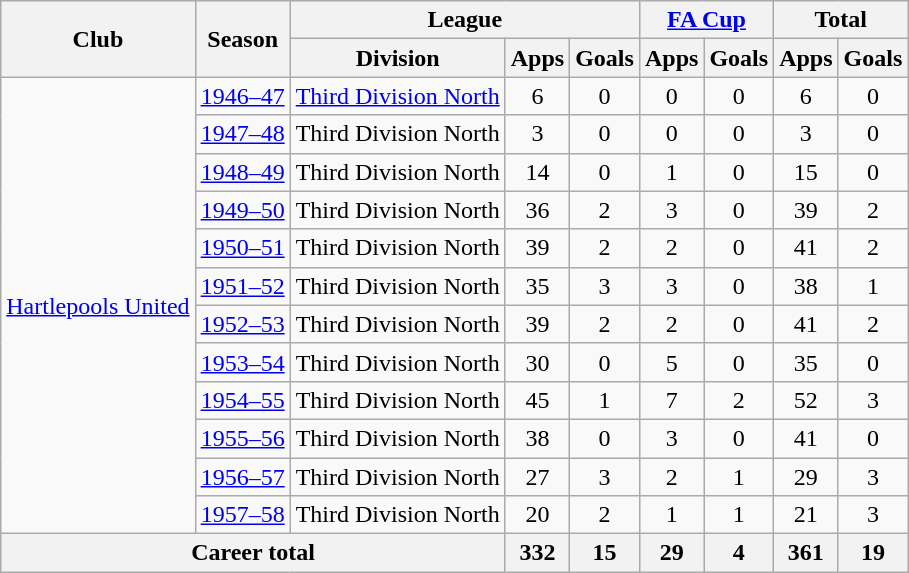<table class="wikitable" style="text-align: center">
<tr>
<th rowspan="2">Club</th>
<th rowspan="2">Season</th>
<th colspan="3">League</th>
<th colspan="2"><a href='#'>FA Cup</a></th>
<th colspan="2">Total</th>
</tr>
<tr>
<th>Division</th>
<th>Apps</th>
<th>Goals</th>
<th>Apps</th>
<th>Goals</th>
<th>Apps</th>
<th>Goals</th>
</tr>
<tr>
<td rowspan="12"><a href='#'>Hartlepools United</a></td>
<td><a href='#'>1946–47</a></td>
<td><a href='#'>Third Division North</a></td>
<td>6</td>
<td>0</td>
<td>0</td>
<td>0</td>
<td>6</td>
<td>0</td>
</tr>
<tr>
<td><a href='#'>1947–48</a></td>
<td>Third Division North</td>
<td>3</td>
<td>0</td>
<td>0</td>
<td>0</td>
<td>3</td>
<td>0</td>
</tr>
<tr>
<td><a href='#'>1948–49</a></td>
<td>Third Division North</td>
<td>14</td>
<td>0</td>
<td>1</td>
<td>0</td>
<td>15</td>
<td>0</td>
</tr>
<tr>
<td><a href='#'>1949–50</a></td>
<td>Third Division North</td>
<td>36</td>
<td>2</td>
<td>3</td>
<td>0</td>
<td>39</td>
<td>2</td>
</tr>
<tr>
<td><a href='#'>1950–51</a></td>
<td>Third Division North</td>
<td>39</td>
<td>2</td>
<td>2</td>
<td>0</td>
<td>41</td>
<td>2</td>
</tr>
<tr>
<td><a href='#'>1951–52</a></td>
<td>Third Division North</td>
<td>35</td>
<td>3</td>
<td>3</td>
<td>0</td>
<td>38</td>
<td>1</td>
</tr>
<tr>
<td><a href='#'>1952–53</a></td>
<td>Third Division North</td>
<td>39</td>
<td>2</td>
<td>2</td>
<td>0</td>
<td>41</td>
<td>2</td>
</tr>
<tr>
<td><a href='#'>1953–54</a></td>
<td>Third Division North</td>
<td>30</td>
<td>0</td>
<td>5</td>
<td>0</td>
<td>35</td>
<td>0</td>
</tr>
<tr>
<td><a href='#'>1954–55</a></td>
<td>Third Division North</td>
<td>45</td>
<td>1</td>
<td>7</td>
<td>2</td>
<td>52</td>
<td>3</td>
</tr>
<tr>
<td><a href='#'>1955–56</a></td>
<td>Third Division North</td>
<td>38</td>
<td>0</td>
<td>3</td>
<td>0</td>
<td>41</td>
<td>0</td>
</tr>
<tr>
<td><a href='#'>1956–57</a></td>
<td>Third Division North</td>
<td>27</td>
<td>3</td>
<td>2</td>
<td>1</td>
<td>29</td>
<td>3</td>
</tr>
<tr>
<td><a href='#'>1957–58</a></td>
<td>Third Division North</td>
<td>20</td>
<td>2</td>
<td>1</td>
<td>1</td>
<td>21</td>
<td>3</td>
</tr>
<tr>
<th colspan="3">Career total</th>
<th>332</th>
<th>15</th>
<th>29</th>
<th>4</th>
<th>361</th>
<th>19</th>
</tr>
</table>
